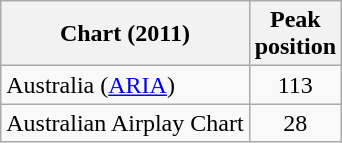<table class="wikitable">
<tr>
<th>Chart (2011)</th>
<th>Peak<br>position</th>
</tr>
<tr>
<td>Australia (<a href='#'>ARIA</a>)</td>
<td align="center">113</td>
</tr>
<tr>
<td>Australian Airplay Chart</td>
<td align="center">28</td>
</tr>
</table>
